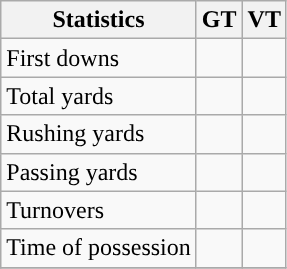<table class="wikitable" style="float: left;">
<tr>
<th>Statistics</th>
<th>GT</th>
<th>VT</th>
</tr>
<tr>
<td>First downs</td>
<td></td>
<td></td>
</tr>
<tr>
<td>Total yards</td>
<td></td>
<td></td>
</tr>
<tr>
<td>Rushing yards</td>
<td></td>
<td></td>
</tr>
<tr>
<td>Passing yards</td>
<td></td>
<td></td>
</tr>
<tr>
<td>Turnovers</td>
<td></td>
<td></td>
</tr>
<tr>
<td>Time of possession</td>
<td></td>
<td></td>
</tr>
<tr>
</tr>
</table>
